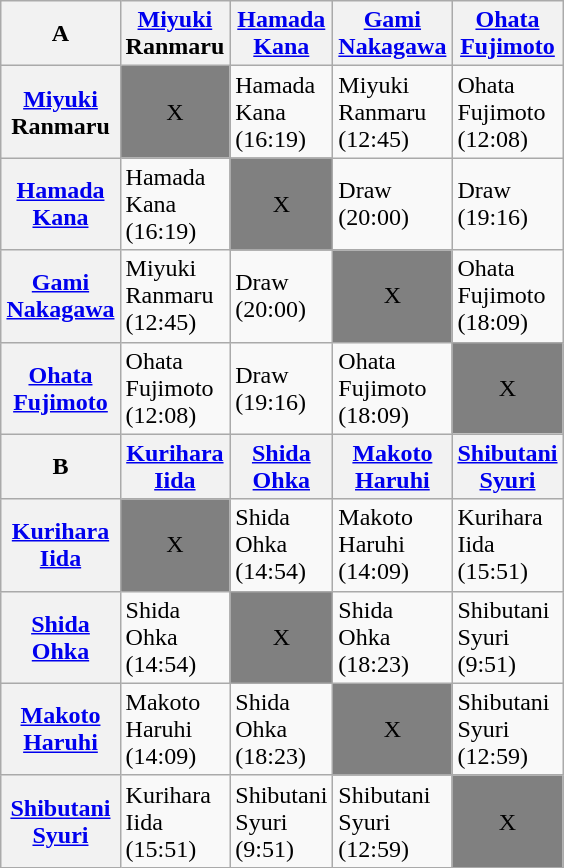<table class="wikitable" align=center style="margin: 1em auto 1em auto">
<tr>
<th>A</th>
<th><a href='#'>Miyuki</a><br>Ranmaru</th>
<th><a href='#'>Hamada</a><br><a href='#'>Kana</a></th>
<th><a href='#'>Gami</a><br><a href='#'>Nakagawa</a></th>
<th><a href='#'>Ohata</a><br><a href='#'>Fujimoto</a></th>
</tr>
<tr>
<th><a href='#'>Miyuki</a><br>Ranmaru</th>
<td bgcolor=grey align="center">X</td>
<td>Hamada<br>Kana<br>(16:19)</td>
<td>Miyuki<br>Ranmaru<br>(12:45)</td>
<td>Ohata<br>Fujimoto<br>(12:08)</td>
</tr>
<tr>
<th><a href='#'>Hamada</a><br><a href='#'>Kana</a></th>
<td>Hamada<br>Kana<br>(16:19)</td>
<td bgcolor=grey align="center">X</td>
<td>Draw<br>(20:00)</td>
<td>Draw<br>(19:16)</td>
</tr>
<tr>
<th><a href='#'>Gami</a><br><a href='#'>Nakagawa</a></th>
<td>Miyuki<br>Ranmaru<br>(12:45)</td>
<td>Draw<br>(20:00)</td>
<td bgcolor=grey align="center">X</td>
<td>Ohata<br>Fujimoto<br>(18:09)</td>
</tr>
<tr>
<th><a href='#'>Ohata</a><br><a href='#'>Fujimoto</a></th>
<td>Ohata<br>Fujimoto<br>(12:08)</td>
<td>Draw<br>(19:16)</td>
<td>Ohata<br>Fujimoto<br>(18:09)</td>
<td bgcolor=grey align="center">X</td>
</tr>
<tr>
<th>B</th>
<th><a href='#'>Kurihara</a><br><a href='#'>Iida</a></th>
<th><a href='#'>Shida</a><br><a href='#'>Ohka</a></th>
<th><a href='#'>Makoto</a><br><a href='#'>Haruhi</a></th>
<th><a href='#'>Shibutani</a><br><a href='#'>Syuri</a></th>
</tr>
<tr>
<th><a href='#'>Kurihara</a><br><a href='#'>Iida</a></th>
<td bgcolor=grey align="center">X</td>
<td>Shida<br>Ohka<br>(14:54)</td>
<td>Makoto<br>Haruhi<br>(14:09)</td>
<td>Kurihara<br>Iida<br>(15:51)</td>
</tr>
<tr>
<th><a href='#'>Shida</a><br><a href='#'>Ohka</a></th>
<td>Shida<br>Ohka<br>(14:54)</td>
<td bgcolor=grey align="center">X</td>
<td>Shida<br>Ohka<br>(18:23)</td>
<td>Shibutani<br>Syuri<br>(9:51)</td>
</tr>
<tr>
<th><a href='#'>Makoto</a><br><a href='#'>Haruhi</a></th>
<td>Makoto<br>Haruhi<br>(14:09)</td>
<td>Shida<br>Ohka<br>(18:23)</td>
<td bgcolor=grey align="center">X</td>
<td>Shibutani<br>Syuri<br>(12:59)</td>
</tr>
<tr>
<th><a href='#'>Shibutani</a><br><a href='#'>Syuri</a></th>
<td>Kurihara<br>Iida<br>(15:51)</td>
<td>Shibutani<br>Syuri<br>(9:51)</td>
<td>Shibutani<br>Syuri<br>(12:59)</td>
<td bgcolor=grey align="center">X</td>
</tr>
</table>
